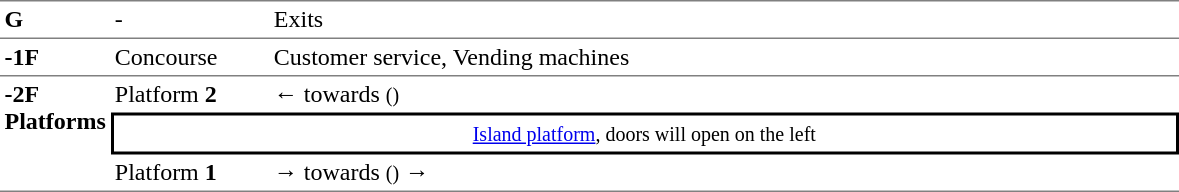<table table border=0 cellspacing=0 cellpadding=3>
<tr>
<td style="border-top:solid 1px gray;" width=50 valign=top><strong>G</strong></td>
<td style="border-top:solid 1px gray;" width=100 valign=top>-</td>
<td style="border-top:solid 1px gray;" width=600 valign=top>Exits</td>
</tr>
<tr>
<td style="border-bottom:solid 1px gray; border-top:solid 1px gray;" valign=top width=50><strong>-1F</strong></td>
<td style="border-bottom:solid 1px gray; border-top:solid 1px gray;" valign=top width=100>Concourse<br></td>
<td style="border-bottom:solid 1px gray; border-top:solid 1px gray;" valign=top width=390>Customer service, Vending machines</td>
</tr>
<tr>
<td style="border-bottom:solid 1px gray;" rowspan="3" valign=top><strong>-2F<br>Platforms</strong></td>
<td>Platform <span> <strong>2</strong></span></td>
<td>←  towards  <small>()</small></td>
</tr>
<tr>
<td style="border-right:solid 2px black;border-left:solid 2px black;border-top:solid 2px black;border-bottom:solid 2px black;text-align:center;" colspan=2><small><a href='#'>Island platform</a>, doors will open on the left</small></td>
</tr>
<tr>
<td style="border-bottom:solid 1px gray;">Platform <span> <strong>1</strong></span></td>
<td style="border-bottom:solid 1px gray;"><span>→</span>  towards  <small>()</small> →</td>
</tr>
</table>
